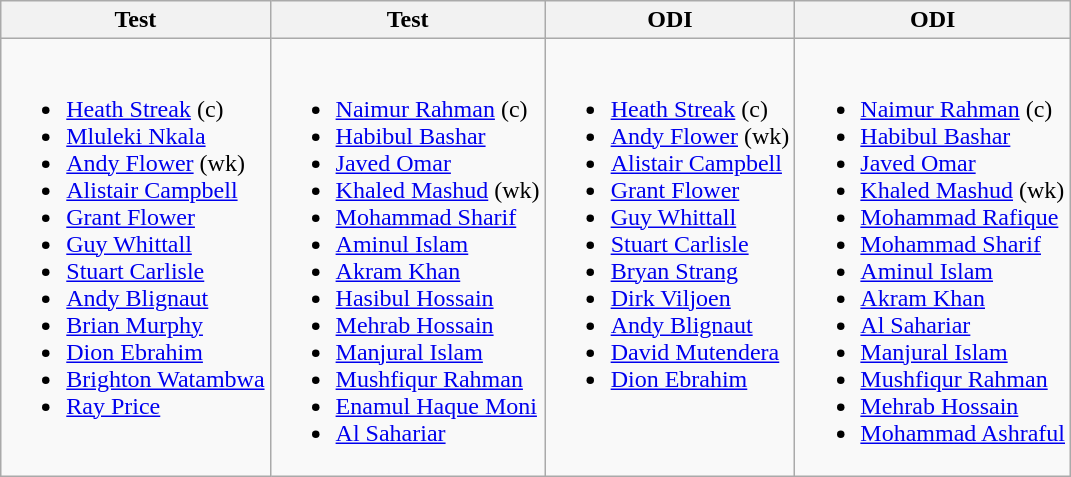<table class="wikitable">
<tr>
<th> Test</th>
<th> Test</th>
<th> ODI</th>
<th> ODI</th>
</tr>
<tr>
<td valign=top><br><ul><li><a href='#'>Heath Streak</a> (c)</li><li><a href='#'>Mluleki Nkala</a></li><li><a href='#'>Andy Flower</a> (wk)</li><li><a href='#'>Alistair Campbell</a></li><li><a href='#'>Grant Flower</a></li><li><a href='#'>Guy Whittall</a></li><li><a href='#'>Stuart Carlisle</a></li><li><a href='#'>Andy Blignaut</a></li><li><a href='#'>Brian Murphy</a></li><li><a href='#'>Dion Ebrahim</a></li><li><a href='#'>Brighton Watambwa</a></li><li><a href='#'>Ray Price</a></li></ul></td>
<td><br><ul><li><a href='#'>Naimur Rahman</a> (c)</li><li><a href='#'>Habibul Bashar</a></li><li><a href='#'>Javed Omar</a></li><li><a href='#'>Khaled Mashud</a> (wk)</li><li><a href='#'>Mohammad Sharif</a></li><li><a href='#'>Aminul Islam</a></li><li><a href='#'>Akram Khan</a></li><li><a href='#'>Hasibul Hossain</a></li><li><a href='#'>Mehrab Hossain</a></li><li><a href='#'>Manjural Islam</a></li><li><a href='#'>Mushfiqur Rahman</a></li><li><a href='#'>Enamul Haque Moni</a></li><li><a href='#'>Al Sahariar</a></li></ul></td>
<td valign=top><br><ul><li><a href='#'>Heath Streak</a> (c)</li><li><a href='#'>Andy Flower</a> (wk)</li><li><a href='#'>Alistair Campbell</a></li><li><a href='#'>Grant Flower</a></li><li><a href='#'>Guy Whittall</a></li><li><a href='#'>Stuart Carlisle</a></li><li><a href='#'>Bryan Strang</a></li><li><a href='#'>Dirk Viljoen</a></li><li><a href='#'>Andy Blignaut</a></li><li><a href='#'>David Mutendera</a></li><li><a href='#'>Dion Ebrahim</a></li></ul></td>
<td valign=top><br><ul><li><a href='#'>Naimur Rahman</a> (c)</li><li><a href='#'>Habibul Bashar</a></li><li><a href='#'>Javed Omar</a></li><li><a href='#'>Khaled Mashud</a> (wk)</li><li><a href='#'>Mohammad Rafique</a></li><li><a href='#'>Mohammad Sharif</a></li><li><a href='#'>Aminul Islam</a></li><li><a href='#'>Akram Khan</a></li><li><a href='#'>Al Sahariar</a></li><li><a href='#'>Manjural Islam</a></li><li><a href='#'>Mushfiqur Rahman</a></li><li><a href='#'>Mehrab Hossain</a></li><li><a href='#'>Mohammad Ashraful</a></li></ul></td>
</tr>
</table>
